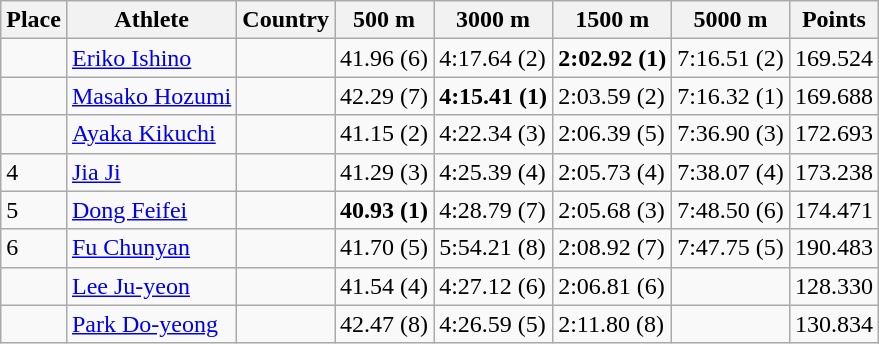<table class="wikitable">
<tr>
<th>Place</th>
<th>Athlete</th>
<th>Country</th>
<th>500 m</th>
<th>3000 m</th>
<th>1500 m</th>
<th>5000 m</th>
<th>Points</th>
</tr>
<tr>
<td></td>
<td><a href='#'>Eriko Ishino</a></td>
<td></td>
<td>41.96 (6)</td>
<td>4:17.64 (2)</td>
<td><strong>2:02.92 (1)</strong></td>
<td>7:16.51 (2)</td>
<td>169.524</td>
</tr>
<tr>
<td></td>
<td><a href='#'>Masako Hozumi</a></td>
<td></td>
<td>42.29 (7)</td>
<td><strong>4:15.41 (1)</strong></td>
<td>2:03.59 (2)</td>
<td>7:16.32 (1)</td>
<td>169.688</td>
</tr>
<tr>
<td></td>
<td><a href='#'>Ayaka Kikuchi</a></td>
<td></td>
<td>41.15 (2)</td>
<td>4:22.34 (3)</td>
<td>2:06.39 (5)</td>
<td>7:36.90 (3)</td>
<td>172.693</td>
</tr>
<tr>
<td>4</td>
<td><a href='#'>Jia Ji</a></td>
<td></td>
<td>41.29 (3)</td>
<td>4:25.39 (4)</td>
<td>2:05.73 (4)</td>
<td>7:38.07 (4)</td>
<td>173.238</td>
</tr>
<tr>
<td>5</td>
<td><a href='#'>Dong Feifei</a></td>
<td></td>
<td><strong>40.93 (1)</strong></td>
<td>4:28.79 (7)</td>
<td>2:05.68 (3)</td>
<td>7:48.50 (6)</td>
<td>174.471</td>
</tr>
<tr>
<td>6</td>
<td><a href='#'>Fu Chunyan</a></td>
<td></td>
<td>41.70 (5)</td>
<td>5:54.21 (8)</td>
<td>2:08.92 (7)</td>
<td>7:47.75 (5)</td>
<td>190.483</td>
</tr>
<tr>
<td></td>
<td><a href='#'>Lee Ju-yeon</a></td>
<td></td>
<td>41.54 (4)</td>
<td>4:27.12 (6)</td>
<td>2:06.81 (6)</td>
<td></td>
<td>128.330</td>
</tr>
<tr>
<td></td>
<td><a href='#'>Park Do-yeong</a></td>
<td></td>
<td>42.47 (8)</td>
<td>4:26.59 (5)</td>
<td>2:11.80 (8)</td>
<td></td>
<td>130.834</td>
</tr>
</table>
